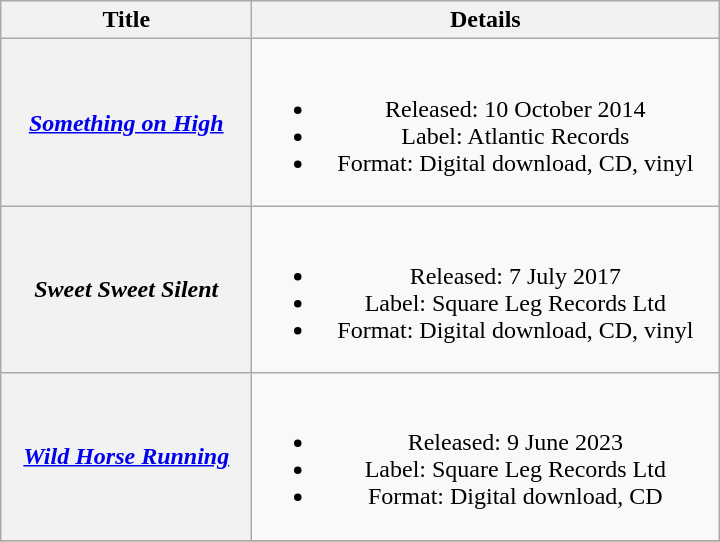<table class="wikitable plainrowheaders" style="text-align:center">
<tr>
<th scope="col" style="width:10em;">Title</th>
<th scope="col" style="width:19em;">Details</th>
</tr>
<tr>
<th scope="row"><em><a href='#'>Something on High</a></em></th>
<td><br><ul><li>Released: 10 October 2014</li><li>Label: Atlantic Records</li><li>Format: Digital download, CD, vinyl</li></ul></td>
</tr>
<tr>
<th scope="row"><em>Sweet Sweet Silent</em></th>
<td><br><ul><li>Released: 7 July 2017</li><li>Label: Square Leg Records Ltd</li><li>Format: Digital download, CD, vinyl</li></ul></td>
</tr>
<tr>
<th scope="row"><em><a href='#'>Wild Horse Running</a></em></th>
<td><br><ul><li>Released: 9 June 2023</li><li>Label: Square Leg Records Ltd</li><li>Format: Digital download, CD</li></ul></td>
</tr>
<tr>
</tr>
</table>
